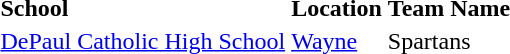<table>
<tr>
<td><strong>School</strong></td>
<td><strong>Location</strong></td>
<td><strong>Team Name</strong></td>
</tr>
<tr>
<td><a href='#'>DePaul Catholic High School</a></td>
<td><a href='#'>Wayne</a></td>
<td>Spartans</td>
</tr>
<tr>
</tr>
</table>
